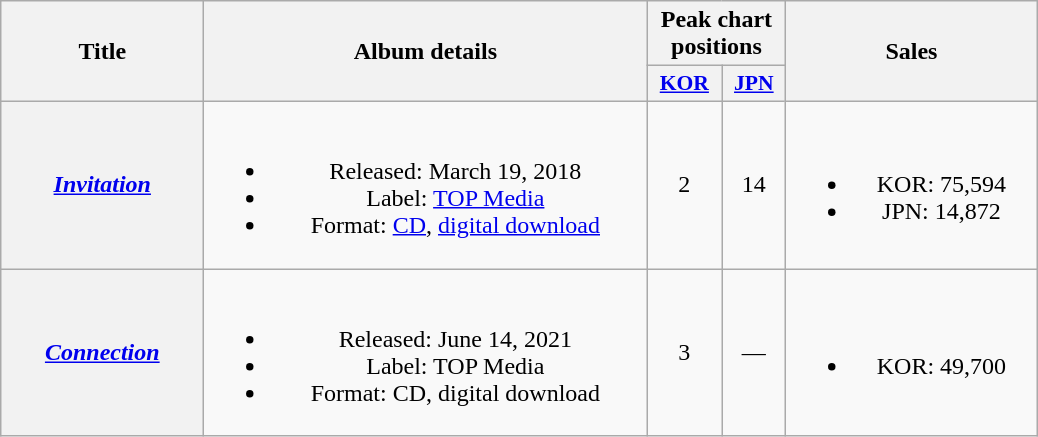<table class="wikitable plainrowheaders" style="text-align:center;">
<tr>
<th scope="col" rowspan="2" style="width:8em;">Title</th>
<th scope="col" rowspan="2" style="width:18em;">Album details</th>
<th scope="col" colspan="2">Peak chart <br>positions</th>
<th scope="col" rowspan="2" style="width:10em;">Sales</th>
</tr>
<tr>
<th scope="col" style="width:3em;font-size:90%"><a href='#'>KOR</a><br></th>
<th scope="col" style="width:2.5em;font-size:90%;"><a href='#'>JPN</a><br></th>
</tr>
<tr>
<th scope="row"><em><a href='#'>Invitation</a></em></th>
<td><br><ul><li>Released: March 19, 2018</li><li>Label: <a href='#'>TOP Media</a></li><li>Format: <a href='#'>CD</a>, <a href='#'>digital download</a></li></ul></td>
<td>2</td>
<td>14</td>
<td><br><ul><li>KOR: 75,594</li><li>JPN: 14,872</li></ul></td>
</tr>
<tr>
<th scope="row"><em><a href='#'>Connection</a></em></th>
<td><br><ul><li>Released: June 14, 2021</li><li>Label: TOP Media</li><li>Format: CD, digital download</li></ul></td>
<td>3</td>
<td>—</td>
<td><br><ul><li>KOR: 49,700</li></ul></td>
</tr>
</table>
